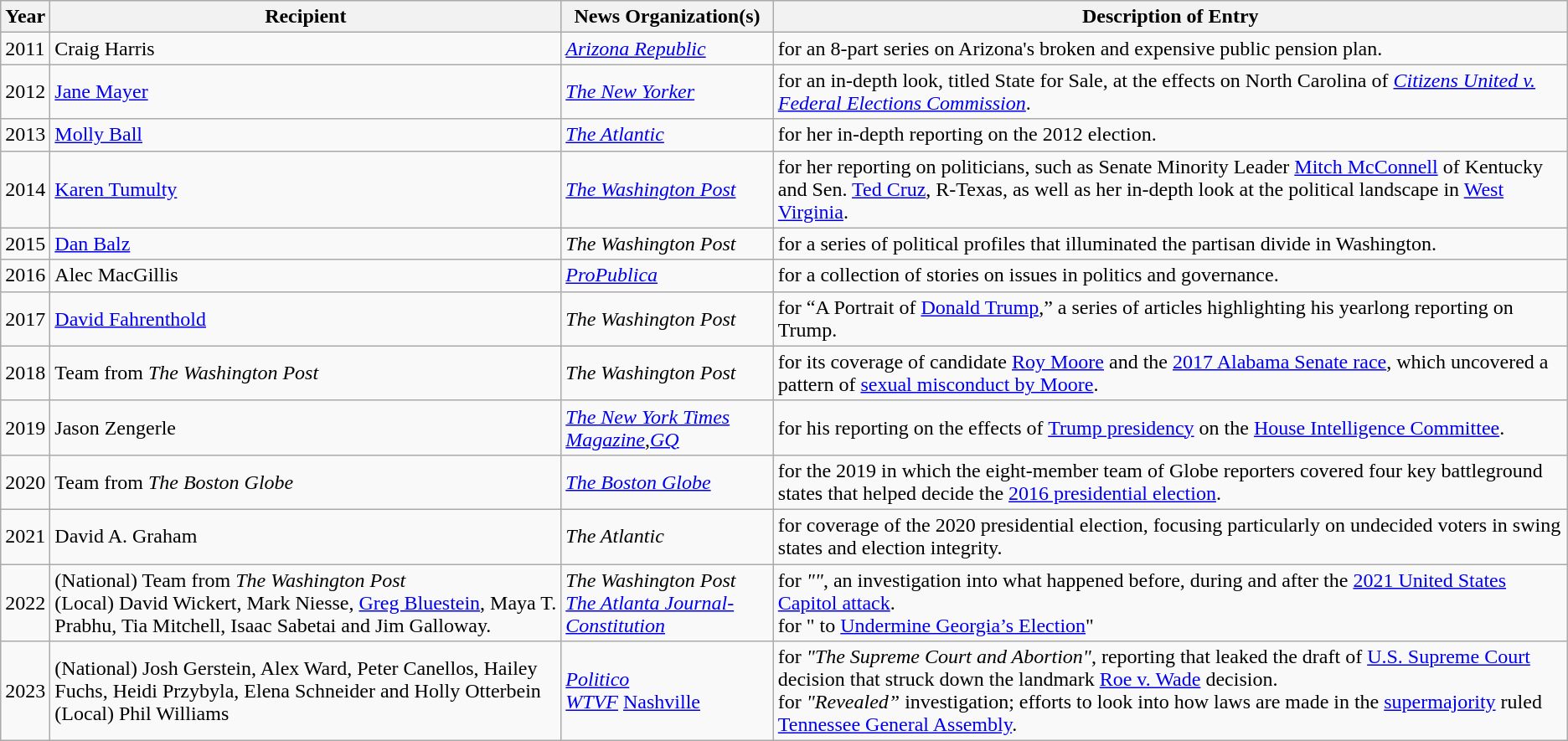<table class="wikitable">
<tr>
<th>Year</th>
<th>Recipient</th>
<th>News Organization(s)</th>
<th>Description of Entry</th>
</tr>
<tr>
<td>2011</td>
<td>Craig Harris</td>
<td><em><a href='#'>Arizona Republic</a></em></td>
<td>for an 8-part series on Arizona's broken and expensive public pension plan.</td>
</tr>
<tr>
<td>2012</td>
<td><a href='#'>Jane Mayer</a></td>
<td><em><a href='#'>The New Yorker</a></em></td>
<td>for an in-depth look, titled State for Sale, at the effects on North Carolina of <em><a href='#'>Citizens United v. Federal Elections Commission</a></em>.</td>
</tr>
<tr>
<td>2013</td>
<td><a href='#'>Molly Ball</a></td>
<td><em><a href='#'>The Atlantic</a></em></td>
<td>for her in-depth reporting on the 2012 election.</td>
</tr>
<tr>
<td>2014</td>
<td><a href='#'>Karen Tumulty</a></td>
<td><em><a href='#'>The Washington Post</a></em></td>
<td>for her reporting on politicians, such as Senate Minority Leader <a href='#'>Mitch McConnell</a> of Kentucky and Sen. <a href='#'>Ted Cruz</a>, R-Texas, as well as her in-depth look at the political landscape in <a href='#'>West Virginia</a>.</td>
</tr>
<tr>
<td>2015</td>
<td><a href='#'>Dan Balz</a></td>
<td><em>The Washington Post</em></td>
<td>for a series of political profiles that illuminated the partisan divide in Washington.</td>
</tr>
<tr>
<td>2016</td>
<td>Alec MacGillis</td>
<td><em><a href='#'>ProPublica</a></em></td>
<td>for a collection of stories on issues in politics and governance.</td>
</tr>
<tr>
<td>2017</td>
<td><a href='#'>David Fahrenthold</a></td>
<td><em>The Washington Post</em></td>
<td>for “A Portrait of <a href='#'>Donald Trump</a>,” a series of articles highlighting his yearlong reporting on Trump.</td>
</tr>
<tr>
<td>2018</td>
<td>Team from <em>The Washington Post</em></td>
<td><em>The Washington Post</em></td>
<td>for its coverage of candidate <a href='#'>Roy Moore</a> and the <a href='#'>2017 Alabama Senate race</a>, which uncovered a pattern of <a href='#'>sexual misconduct by Moore</a>.</td>
</tr>
<tr>
<td>2019</td>
<td>Jason Zengerle</td>
<td><em><a href='#'>The New York Times Magazine</a></em>,<em><a href='#'>GQ</a></em></td>
<td>for his reporting on the effects of <a href='#'>Trump presidency</a> on the <a href='#'>House Intelligence Committee</a>.</td>
</tr>
<tr>
<td>2020</td>
<td>Team from <em>The Boston Globe</em></td>
<td><em><a href='#'>The Boston Globe</a></em></td>
<td>for the 2019 <em></em> in which the eight-member team of Globe reporters covered four key battleground states that helped decide the <a href='#'>2016 presidential election</a>.</td>
</tr>
<tr>
<td>2021</td>
<td>David A. Graham</td>
<td><em>The Atlantic</em></td>
<td>for coverage of the 2020 presidential election, focusing particularly on undecided voters in swing states and election integrity.</td>
</tr>
<tr>
<td>2022</td>
<td>(National) Team from <em>The Washington Post</em><br>(Local) David Wickert, Mark Niesse, <a href='#'>Greg Bluestein</a>, Maya T. Prabhu, Tia Mitchell, Isaac Sabetai and Jim Galloway.</td>
<td><em>The Washington Post</em><br><em><a href='#'>The Atlanta Journal-Constitution</a></em></td>
<td>for <em>""</em>, an investigation into what happened before, during and after the <a href='#'>2021 United States Capitol attack</a>.<br>for " to <a href='#'>Undermine Georgia’s Election</a>"</td>
</tr>
<tr>
<td>2023</td>
<td>(National) Josh Gerstein, Alex Ward, Peter Canellos, Hailey Fuchs, Heidi Przybyla, Elena Schneider and Holly Otterbein<br>(Local) Phil Williams</td>
<td><em><a href='#'>Politico</a></em><br><em><a href='#'>WTVF</a></em> <a href='#'>Nashville</a></td>
<td>for <em>"The Supreme Court and Abortion"</em>, reporting that leaked the draft of <a href='#'>U.S. Supreme Court</a> decision that struck down the landmark <a href='#'>Roe v. Wade</a> decision.<br>for <em>"Revealed”</em> investigation; efforts to look into how laws are made in the <a href='#'>supermajority</a> ruled <a href='#'>Tennessee General Assembly</a>.</td>
</tr>
</table>
